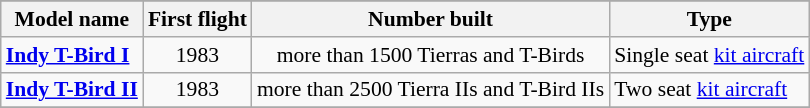<table class="wikitable" align=center style="font-size:90%;">
<tr>
</tr>
<tr style="background:#efefef;">
<th>Model name</th>
<th>First flight</th>
<th>Number built</th>
<th>Type</th>
</tr>
<tr>
<td align=left><strong><a href='#'>Indy T-Bird I</a></strong></td>
<td align=center>1983</td>
<td align=center>more than 1500 Tierras and T-Birds</td>
<td align=left>Single seat <a href='#'>kit aircraft</a></td>
</tr>
<tr>
<td align=left><strong><a href='#'>Indy T-Bird II</a></strong></td>
<td align=center>1983</td>
<td align=center>more than 2500 Tierra IIs and T-Bird IIs</td>
<td align=left>Two seat <a href='#'>kit aircraft</a></td>
</tr>
<tr>
</tr>
</table>
